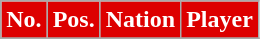<table class="wikitable sortable">
<tr>
<th style="background:#DD0000; color:#FFFFFF;" scope="col">No.</th>
<th style="background:#DD0000; color:#FFFFFF;" scope="col">Pos.</th>
<th style="background:#DD0000; color:#FFFFFF;" scope="col">Nation</th>
<th style="background:#DD0000; color:#FFFFFF;" scope="col">Player</th>
</tr>
<tr>
</tr>
</table>
